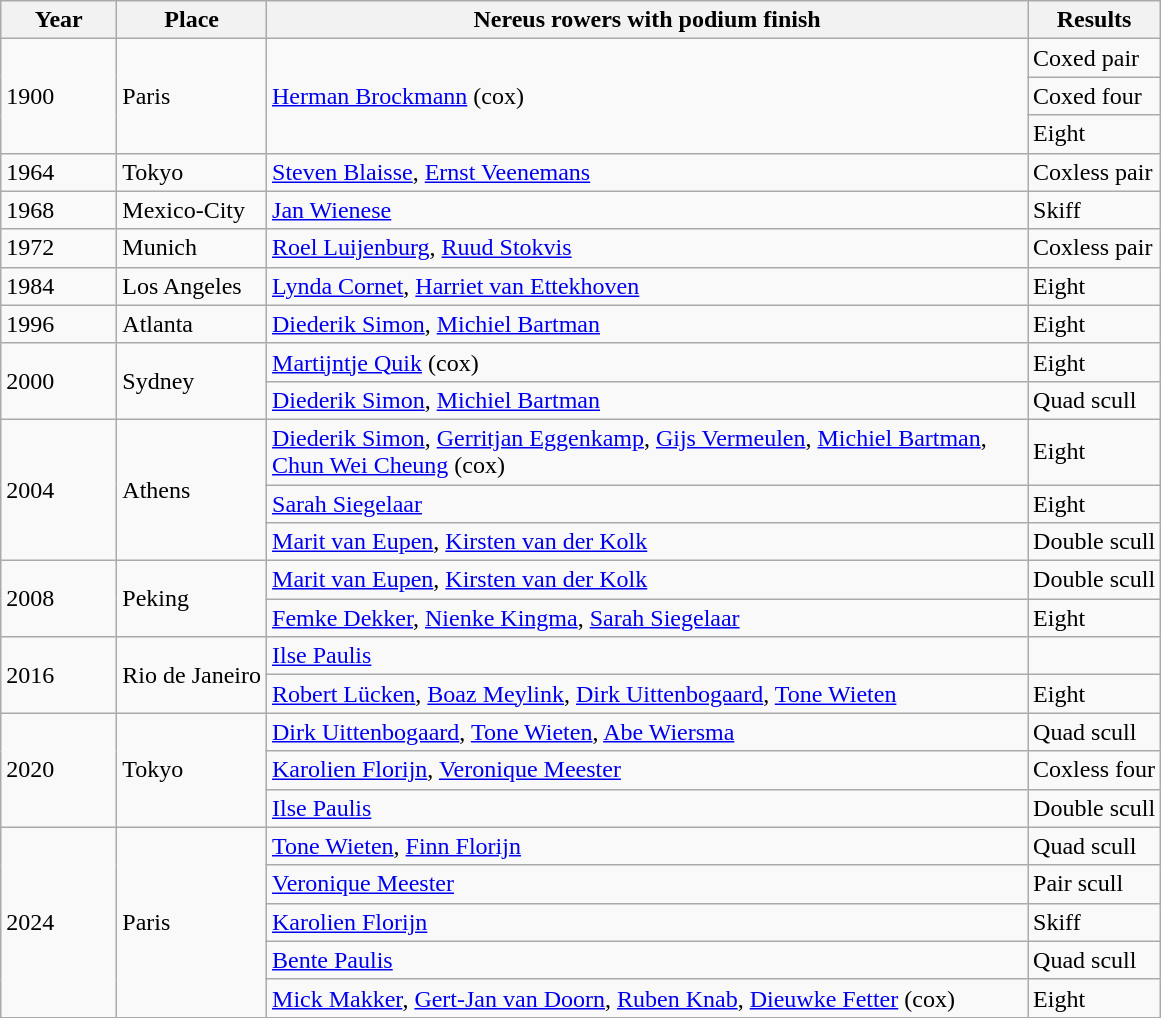<table class="wikitable">
<tr>
<th width="70">Year</th>
<th>Place</th>
<th width="500">Nereus rowers with podium finish</th>
<th>Results</th>
</tr>
<tr>
<td rowspan="3">1900</td>
<td rowspan="3">Paris</td>
<td rowspan="3"><a href='#'>Herman Brockmann</a> (cox)</td>
<td> Coxed pair</td>
</tr>
<tr>
<td> Coxed four</td>
</tr>
<tr>
<td> Eight</td>
</tr>
<tr>
<td>1964</td>
<td>Tokyo</td>
<td><a href='#'>Steven Blaisse</a>, <a href='#'>Ernst Veenemans</a></td>
<td> Coxless pair</td>
</tr>
<tr>
<td>1968</td>
<td>Mexico-City</td>
<td><a href='#'>Jan Wienese</a></td>
<td> Skiff</td>
</tr>
<tr>
<td>1972</td>
<td>Munich</td>
<td><a href='#'>Roel Luijenburg</a>, <a href='#'>Ruud Stokvis</a></td>
<td> Coxless pair</td>
</tr>
<tr>
<td>1984</td>
<td>Los Angeles</td>
<td><a href='#'>Lynda Cornet</a>, <a href='#'>Harriet van Ettekhoven</a></td>
<td> Eight</td>
</tr>
<tr>
<td>1996</td>
<td>Atlanta</td>
<td><a href='#'>Diederik Simon</a>, <a href='#'>Michiel Bartman</a></td>
<td> Eight</td>
</tr>
<tr>
<td rowspan="2">2000</td>
<td rowspan="2">Sydney</td>
<td><a href='#'>Martijntje Quik</a> (cox)</td>
<td> Eight</td>
</tr>
<tr>
<td><a href='#'>Diederik Simon</a>, <a href='#'>Michiel Bartman</a></td>
<td> Quad scull</td>
</tr>
<tr>
<td rowspan="3">2004</td>
<td rowspan="3">Athens</td>
<td><a href='#'>Diederik Simon</a>, <a href='#'>Gerritjan Eggenkamp</a>, <a href='#'>Gijs Vermeulen</a>, <a href='#'>Michiel Bartman</a>, <a href='#'>Chun Wei Cheung</a> (cox)</td>
<td> Eight</td>
</tr>
<tr>
<td><a href='#'>Sarah Siegelaar</a></td>
<td> Eight</td>
</tr>
<tr>
<td><a href='#'>Marit van Eupen</a>, <a href='#'>Kirsten van der Kolk</a></td>
<td> Double scull</td>
</tr>
<tr>
<td rowspan="2">2008</td>
<td rowspan="2">Peking</td>
<td><a href='#'>Marit van Eupen</a>, <a href='#'>Kirsten van der Kolk</a></td>
<td> Double scull</td>
</tr>
<tr>
<td><a href='#'>Femke Dekker</a>, <a href='#'>Nienke Kingma</a>, <a href='#'>Sarah Siegelaar</a></td>
<td> Eight</td>
</tr>
<tr>
<td rowspan="2">2016</td>
<td rowspan="2">Rio de Janeiro</td>
<td><a href='#'>Ilse Paulis</a></td>
<td></td>
</tr>
<tr>
<td><a href='#'>Robert Lücken</a>, <a href='#'>Boaz Meylink</a>, <a href='#'>Dirk Uittenbogaard</a>, <a href='#'>Tone Wieten</a></td>
<td> Eight</td>
</tr>
<tr>
<td rowspan="3">2020</td>
<td rowspan="3">Tokyo</td>
<td><a href='#'>Dirk Uittenbogaard</a>, <a href='#'>Tone Wieten</a>, <a href='#'>Abe Wiersma</a></td>
<td> Quad scull</td>
</tr>
<tr>
<td><a href='#'>Karolien Florijn</a>, <a href='#'>Veronique Meester</a></td>
<td> Coxless four</td>
</tr>
<tr>
<td><a href='#'>Ilse Paulis</a></td>
<td> Double scull</td>
</tr>
<tr>
<td rowspan="5">2024</td>
<td rowspan="5">Paris</td>
<td><a href='#'>Tone Wieten</a>, <a href='#'>Finn Florijn</a></td>
<td> Quad scull</td>
</tr>
<tr>
<td><a href='#'>Veronique Meester</a></td>
<td> Pair scull</td>
</tr>
<tr>
<td><a href='#'>Karolien Florijn</a></td>
<td> Skiff</td>
</tr>
<tr>
<td><a href='#'>Bente Paulis</a></td>
<td> Quad scull</td>
</tr>
<tr>
<td><a href='#'>Mick Makker</a>, <a href='#'>Gert-Jan van Doorn</a>, <a href='#'>Ruben Knab</a>, <a href='#'>Dieuwke Fetter</a> (cox)</td>
<td> Eight</td>
</tr>
</table>
